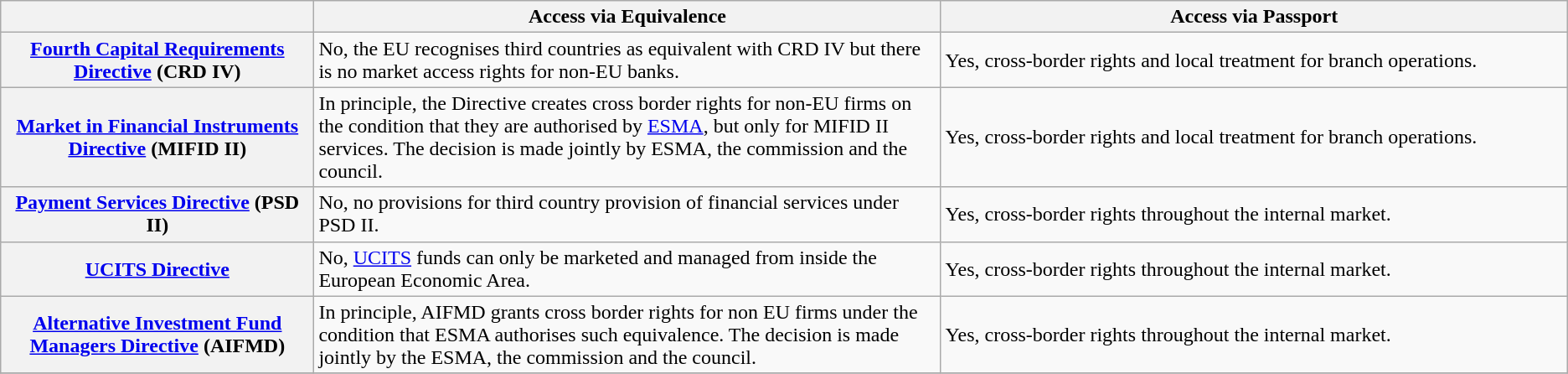<table class="wikitable sortable center">
<tr>
<th></th>
<th>Access via Equivalence</th>
<th>Access via Passport</th>
</tr>
<tr>
<th scope="row"><a href='#'>Fourth Capital Requirements Directive</a> (CRD IV)</th>
<td align="left" width="40%" ,>No, the EU recognises third countries as equivalent with CRD IV but there is no market access rights for non-EU banks.</td>
<td align="left", width="40%">Yes, cross-border rights and local treatment for branch operations.</td>
</tr>
<tr>
<th scope="row"><a href='#'>Market in Financial Instruments Directive</a> (MIFID II)</th>
<td align="left" width="40%" ,>In principle, the Directive creates cross border rights for non-EU firms on the condition that they are authorised by <a href='#'>ESMA</a>, but only for MIFID II services. The decision is made jointly by ESMA, the commission and the council.</td>
<td align="left", width="40%">Yes, cross-border rights and local treatment for branch operations.</td>
</tr>
<tr>
<th scope="row"><a href='#'>Payment Services Directive</a> (PSD II)</th>
<td align="left" width="40%" ,>No, no provisions for third country provision of financial services under PSD II.</td>
<td align="left", width="40%">Yes, cross-border rights throughout the internal market.</td>
</tr>
<tr>
<th scope="row"><a href='#'>UCITS Directive</a></th>
<td align="left" width="40%" ,>No, <a href='#'>UCITS</a> funds can only be marketed and managed from inside the European Economic Area.</td>
<td align="left", width="40%">Yes, cross-border rights throughout the internal market.</td>
</tr>
<tr>
<th scope="row"><a href='#'>Alternative Investment Fund Managers Directive</a> (AIFMD)</th>
<td align="left" width="40%" ,>In principle, AIFMD grants cross border rights for non EU firms under the condition that ESMA authorises such equivalence. The decision is made jointly by the ESMA, the commission and the council.</td>
<td align="left", width="40%">Yes, cross-border rights throughout the internal market.</td>
</tr>
<tr>
</tr>
</table>
